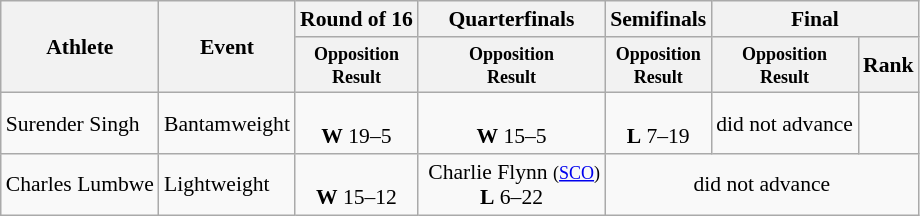<table class=wikitable style="font-size:90%">
<tr>
<th rowspan="2">Athlete</th>
<th rowspan="2">Event</th>
<th>Round of 16</th>
<th>Quarterfinals</th>
<th>Semifinals</th>
<th colspan="2">Final</th>
</tr>
<tr>
<th style="line-height:1em"><small>Opposition<br>Result</small></th>
<th style="line-height:1em"><small>Opposition<br>Result</small></th>
<th style="line-height:1em"><small>Opposition<br>Result</small></th>
<th style="line-height:1em"><small>Opposition<br>Result</small></th>
<th>Rank</th>
</tr>
<tr>
<td>Surender Singh</td>
<td>Bantamweight</td>
<td align="center"><br><strong>W</strong> 19–5</td>
<td align="center"><br><strong>W</strong> 15–5</td>
<td align="center"><br><strong>L</strong> 7–19</td>
<td align="center">did not advance</td>
<td align="center"></td>
</tr>
<tr>
<td>Charles Lumbwe</td>
<td>Lightweight</td>
<td align="center"><br><strong>W</strong> 15–12</td>
<td align="center"> Charlie Flynn <small>(<a href='#'>SCO</a>)</small><br><strong>L</strong> 6–22</td>
<td align="center" colspan=3>did not advance</td>
</tr>
</table>
